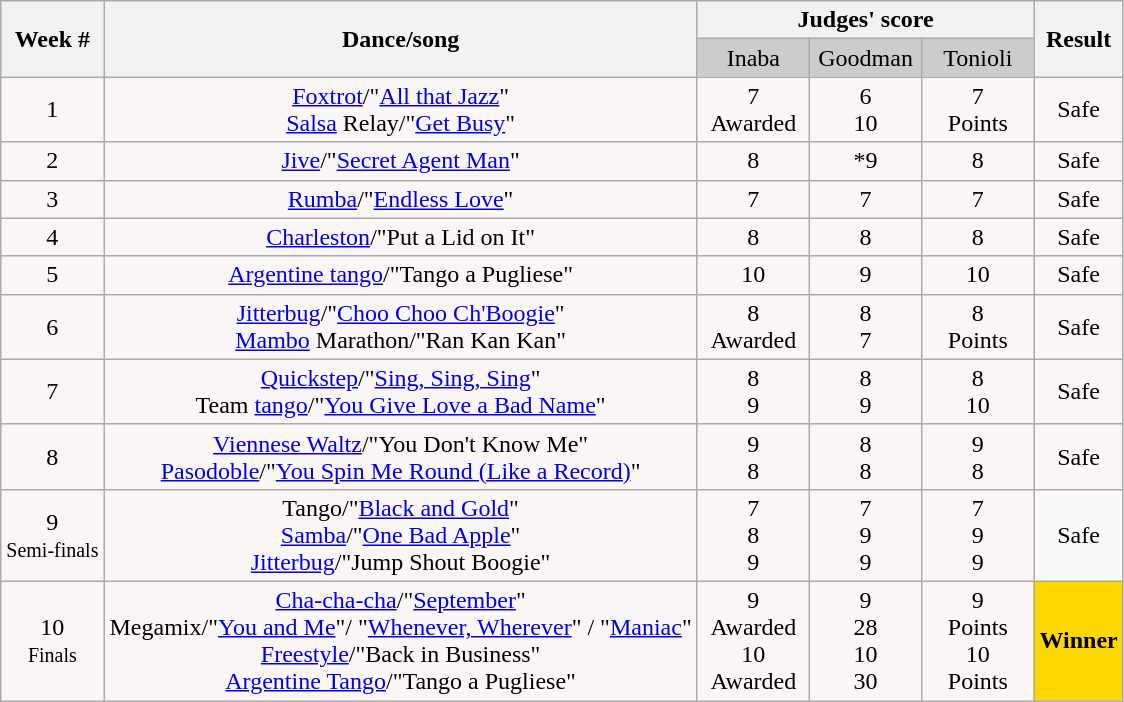<table class="wikitable">
<tr style="text-align: center; ;">
<th rowspan="2">Week #</th>
<th rowspan="2">Dance/song</th>
<th colspan="3">Judges' score</th>
<th rowspan="2">Result</th>
</tr>
<tr style="text-align: center; background:#ccc;">
<td style="width:10%; ">Inaba</td>
<td style="width:10%; ">Goodman</td>
<td style="width:10%; ">Tonioli</td>
</tr>
<tr>
<td style="text-align: center; background:#faf6f6;">1</td>
<td style="text-align: center; background:#faf6f6;"><a href='#'>Foxtrot</a>/"<a href='#'>All that Jazz</a>"<br><a href='#'>Salsa</a> Relay/"<a href='#'>Get Busy</a>"</td>
<td style="text-align: center; background:#faf6f6;">7<br>Awarded</td>
<td style="text-align: center; background:#faf6f6;">6<br>10</td>
<td style="text-align: center; background:#faf6f6;">7<br>Points</td>
<td style="text-align: center; background:#faf6f6;">Safe</td>
</tr>
<tr>
<td style="text-align: center; background:#faf6f6;">2</td>
<td style="text-align: center; background:#faf6f6;"><a href='#'>Jive</a>/"<a href='#'>Secret Agent Man</a>"</td>
<td style="text-align: center; background:#faf6f6;">8</td>
<td style="text-align: center; background:#faf6f6;">*9</td>
<td style="text-align: center; background:#faf6f6;">8</td>
<td style="text-align: center; background:#faf6f6;">Safe</td>
</tr>
<tr>
<td style="text-align: center; background:#faf6f6;">3</td>
<td style="text-align: center; background:#faf6f6;"><a href='#'>Rumba</a>/"<a href='#'>Endless Love</a>"</td>
<td style="text-align: center; background:#faf6f6;">7</td>
<td style="text-align: center; background:#faf6f6;">7</td>
<td style="text-align: center; background:#faf6f6;">7</td>
<td style="text-align: center; background:#faf6f6;">Safe</td>
</tr>
<tr>
<td style="text-align:center; background:#faf6f6;">4</td>
<td style="text-align:center; background:#faf6f6;"><a href='#'>Charleston</a>/"Put a Lid on It"</td>
<td style="text-align:center; background:#faf6f6;">8</td>
<td style="text-align:center; background:#faf6f6;">8</td>
<td style="text-align:center; background:#faf6f6;">8</td>
<td style="text-align:center; background:#faf6f6;">Safe</td>
</tr>
<tr style="text-align:center; background:#faf6f6;">
<td>5</td>
<td><a href='#'>Argentine tango</a>/"Tango a Pugliese"</td>
<td>10</td>
<td>9</td>
<td>10</td>
<td>Safe</td>
</tr>
<tr>
<td style="text-align:center; background:#faf6f6;">6</td>
<td style="text-align:center; background:#faf6f6;"><a href='#'>Jitterbug</a>/"<a href='#'>Choo Choo Ch'Boogie</a>"<br><a href='#'>Mambo</a> Marathon/"Ran Kan Kan"</td>
<td style="text-align:center; background:#faf6f6;">8<br>Awarded</td>
<td style="text-align:center; background:#faf6f6;">8<br>7</td>
<td style="text-align:center; background:#faf6f6;">8<br>Points</td>
<td style="text-align:center; background:#faf6f6;">Safe</td>
</tr>
<tr>
<td style="text-align:center; background:#faf6f6;">7</td>
<td style="text-align:center; background:#faf6f6;"><a href='#'>Quickstep</a>/"<a href='#'>Sing, Sing, Sing</a>"<br>Team <a href='#'>tango</a>/"<a href='#'>You Give Love a Bad Name</a>"</td>
<td style="text-align:center; background:#faf6f6;">8<br>9</td>
<td style="text-align:center; background:#faf6f6;">8<br>9</td>
<td style="text-align:center; background:#faf6f6;">8<br>10</td>
<td style="text-align:center; background:#faf6f6;">Safe</td>
</tr>
<tr style="text-align:center;">
<td style="background:#faf6f6">8</td>
<td style="background:#faf6f6"><a href='#'>Viennese Waltz</a>/"You Don't Know Me"<br><a href='#'>Pasodoble</a>/"<a href='#'>You Spin Me Round (Like a Record)</a>"</td>
<td style="background:#faf6f6">9<br>8</td>
<td style="background:#faf6f6">8<br>8</td>
<td style="background:#faf6f6">9<br>8</td>
<td style="background:#faf6f6">Safe</td>
</tr>
<tr style="text-align:center;">
<td style="background:#faf6f6">9<br><small>Semi-finals</small></td>
<td style="background:#faf6f6">Tango/"<a href='#'>Black and Gold</a>"<br><a href='#'>Samba</a>/"<a href='#'>One Bad Apple</a>"<br><a href='#'>Jitterbug</a>/"Jump Shout Boogie"</td>
<td style="background:#faf6f6">7<br>8<br>9</td>
<td style="background:#faf6f6">7<br>9<br>9</td>
<td style="background:#faf6f6">7<br>9<br>9</td>
<td style="background:#faf6f">Safe</td>
</tr>
<tr>
<td style="text-align:center; background:#faf6f6">10<br><small>Finals</small></td>
<td style="text-align:center; background:#faf6f6"><a href='#'>Cha-cha-cha</a>/"<a href='#'>September</a>"<br>Megamix/"<a href='#'>You and Me</a>"/ "<a href='#'>Whenever, Wherever</a>" / "<a href='#'>Maniac</a>"<br><a href='#'>Freestyle</a>/"Back in Business"<br><a href='#'>Argentine Tango</a>/"Tango a Pugliese"</td>
<td style="text-align:center; background:#faf6f6">9<br>Awarded<br>10<br>Awarded</td>
<td style="text-align:center; background:#faf6f6">9<br>28<br>10<br>30</td>
<td style="text-align:center; background:#faf6f6">9<br>Points<br>10<br>Points</td>
<td style="text-align:center; background:gold"><strong>Winner</strong></td>
</tr>
</table>
